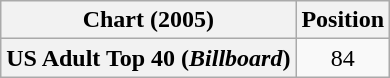<table class="wikitable plainrowheaders" style="text-align:center">
<tr>
<th scope="col">Chart (2005)</th>
<th scope="col">Position</th>
</tr>
<tr>
<th scope="row">US Adult Top 40 (<em>Billboard</em>)</th>
<td>84</td>
</tr>
</table>
